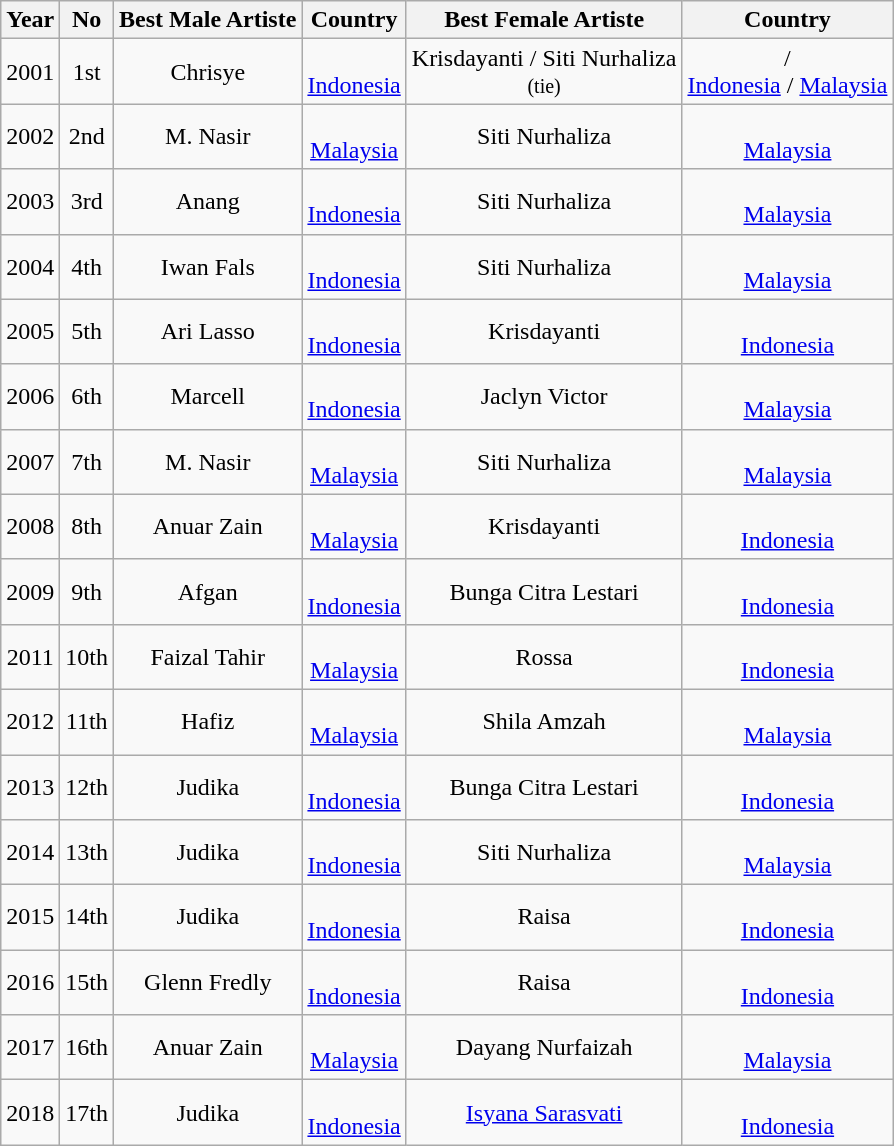<table class="wikitable" style="text-align:center">
<tr>
<th>Year</th>
<th>No</th>
<th>Best Male Artiste</th>
<th>Country</th>
<th>Best Female Artiste</th>
<th>Country</th>
</tr>
<tr>
<td>2001</td>
<td>1st</td>
<td>Chrisye</td>
<td> <br> <a href='#'>Indonesia</a></td>
<td>Krisdayanti / Siti Nurhaliza <br><small>(tie)</small></td>
<td> /  <br> <a href='#'>Indonesia</a> / <a href='#'>Malaysia</a></td>
</tr>
<tr>
<td>2002</td>
<td>2nd</td>
<td>M. Nasir</td>
<td> <br> <a href='#'>Malaysia</a></td>
<td>Siti Nurhaliza</td>
<td> <br> <a href='#'>Malaysia</a></td>
</tr>
<tr>
<td>2003</td>
<td>3rd</td>
<td>Anang</td>
<td> <br> <a href='#'>Indonesia</a></td>
<td>Siti Nurhaliza</td>
<td> <br> <a href='#'>Malaysia</a></td>
</tr>
<tr>
<td>2004</td>
<td>4th</td>
<td>Iwan Fals</td>
<td> <br> <a href='#'>Indonesia</a></td>
<td>Siti Nurhaliza</td>
<td> <br> <a href='#'>Malaysia</a></td>
</tr>
<tr>
<td>2005</td>
<td>5th</td>
<td>Ari Lasso</td>
<td> <br> <a href='#'>Indonesia</a></td>
<td>Krisdayanti</td>
<td> <br> <a href='#'>Indonesia</a></td>
</tr>
<tr>
<td>2006</td>
<td>6th</td>
<td>Marcell</td>
<td> <br> <a href='#'>Indonesia</a></td>
<td>Jaclyn Victor</td>
<td> <br> <a href='#'>Malaysia</a></td>
</tr>
<tr>
<td>2007</td>
<td>7th</td>
<td>M. Nasir</td>
<td> <br> <a href='#'>Malaysia</a></td>
<td>Siti Nurhaliza</td>
<td> <br> <a href='#'>Malaysia</a></td>
</tr>
<tr>
<td>2008</td>
<td>8th</td>
<td>Anuar Zain</td>
<td> <br> <a href='#'>Malaysia</a></td>
<td>Krisdayanti</td>
<td> <br> <a href='#'>Indonesia</a></td>
</tr>
<tr>
<td>2009</td>
<td>9th</td>
<td>Afgan</td>
<td> <br> <a href='#'>Indonesia</a></td>
<td>Bunga Citra Lestari</td>
<td> <br> <a href='#'>Indonesia</a></td>
</tr>
<tr>
<td>2011</td>
<td>10th</td>
<td>Faizal Tahir</td>
<td> <br> <a href='#'>Malaysia</a></td>
<td>Rossa</td>
<td> <br> <a href='#'>Indonesia</a></td>
</tr>
<tr>
<td>2012</td>
<td>11th</td>
<td>Hafiz</td>
<td> <br> <a href='#'>Malaysia</a></td>
<td>Shila Amzah</td>
<td> <br> <a href='#'>Malaysia</a></td>
</tr>
<tr>
<td>2013</td>
<td>12th</td>
<td>Judika</td>
<td> <br> <a href='#'>Indonesia</a></td>
<td>Bunga Citra Lestari</td>
<td> <br> <a href='#'>Indonesia</a></td>
</tr>
<tr>
<td>2014</td>
<td>13th</td>
<td>Judika</td>
<td> <br> <a href='#'>Indonesia</a></td>
<td>Siti Nurhaliza</td>
<td> <br> <a href='#'>Malaysia</a></td>
</tr>
<tr>
<td>2015</td>
<td>14th</td>
<td>Judika</td>
<td> <br> <a href='#'>Indonesia</a></td>
<td>Raisa</td>
<td> <br> <a href='#'>Indonesia</a></td>
</tr>
<tr>
<td>2016</td>
<td>15th</td>
<td>Glenn Fredly</td>
<td> <br> <a href='#'>Indonesia</a></td>
<td>Raisa</td>
<td> <br> <a href='#'>Indonesia</a></td>
</tr>
<tr>
<td>2017</td>
<td>16th</td>
<td>Anuar Zain</td>
<td> <br> <a href='#'>Malaysia</a></td>
<td>Dayang Nurfaizah</td>
<td> <br> <a href='#'>Malaysia</a></td>
</tr>
<tr>
<td>2018</td>
<td>17th</td>
<td>Judika</td>
<td> <br> <a href='#'>Indonesia</a></td>
<td><a href='#'>Isyana Sarasvati</a></td>
<td> <br> <a href='#'>Indonesia</a></td>
</tr>
</table>
